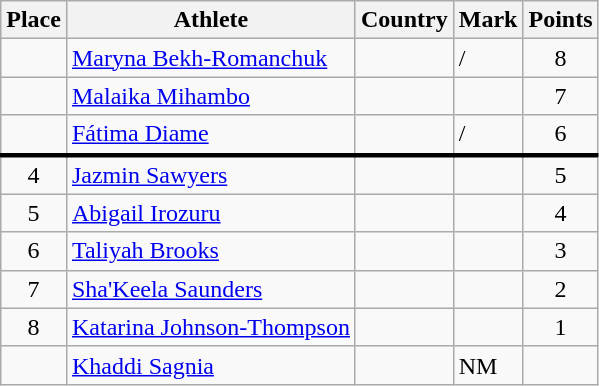<table class="wikitable">
<tr>
<th>Place</th>
<th>Athlete</th>
<th>Country</th>
<th>Mark</th>
<th>Points</th>
</tr>
<tr>
<td align=center></td>
<td><a href='#'>Maryna Bekh-Romanchuk</a></td>
<td></td>
<td>  /<br><em> </em></td>
<td align=center>8</td>
</tr>
<tr>
<td align=center></td>
<td><a href='#'>Malaika Mihambo</a></td>
<td></td>
<td> </td>
<td align=center>7</td>
</tr>
<tr>
<td align=center></td>
<td><a href='#'>Fátima Diame</a></td>
<td></td>
<td>  /<br><em> </em></td>
<td align=center>6</td>
</tr>
<tr style="border-top:3px solid black;">
<td align=center>4</td>
<td><a href='#'>Jazmin Sawyers</a></td>
<td></td>
<td></td>
<td align=center>5</td>
</tr>
<tr>
<td align=center>5</td>
<td><a href='#'>Abigail Irozuru</a></td>
<td></td>
<td></td>
<td align=center>4</td>
</tr>
<tr>
<td align=center>6</td>
<td><a href='#'>Taliyah Brooks</a></td>
<td></td>
<td></td>
<td align=center>3</td>
</tr>
<tr>
<td align=center>7</td>
<td><a href='#'>Sha'Keela Saunders</a></td>
<td></td>
<td></td>
<td align=center>2</td>
</tr>
<tr>
<td align=center>8</td>
<td><a href='#'>Katarina Johnson-Thompson</a></td>
<td></td>
<td></td>
<td align=center>1</td>
</tr>
<tr>
<td align=center></td>
<td><a href='#'>Khaddi Sagnia</a></td>
<td></td>
<td>NM</td>
<td align=center></td>
</tr>
</table>
